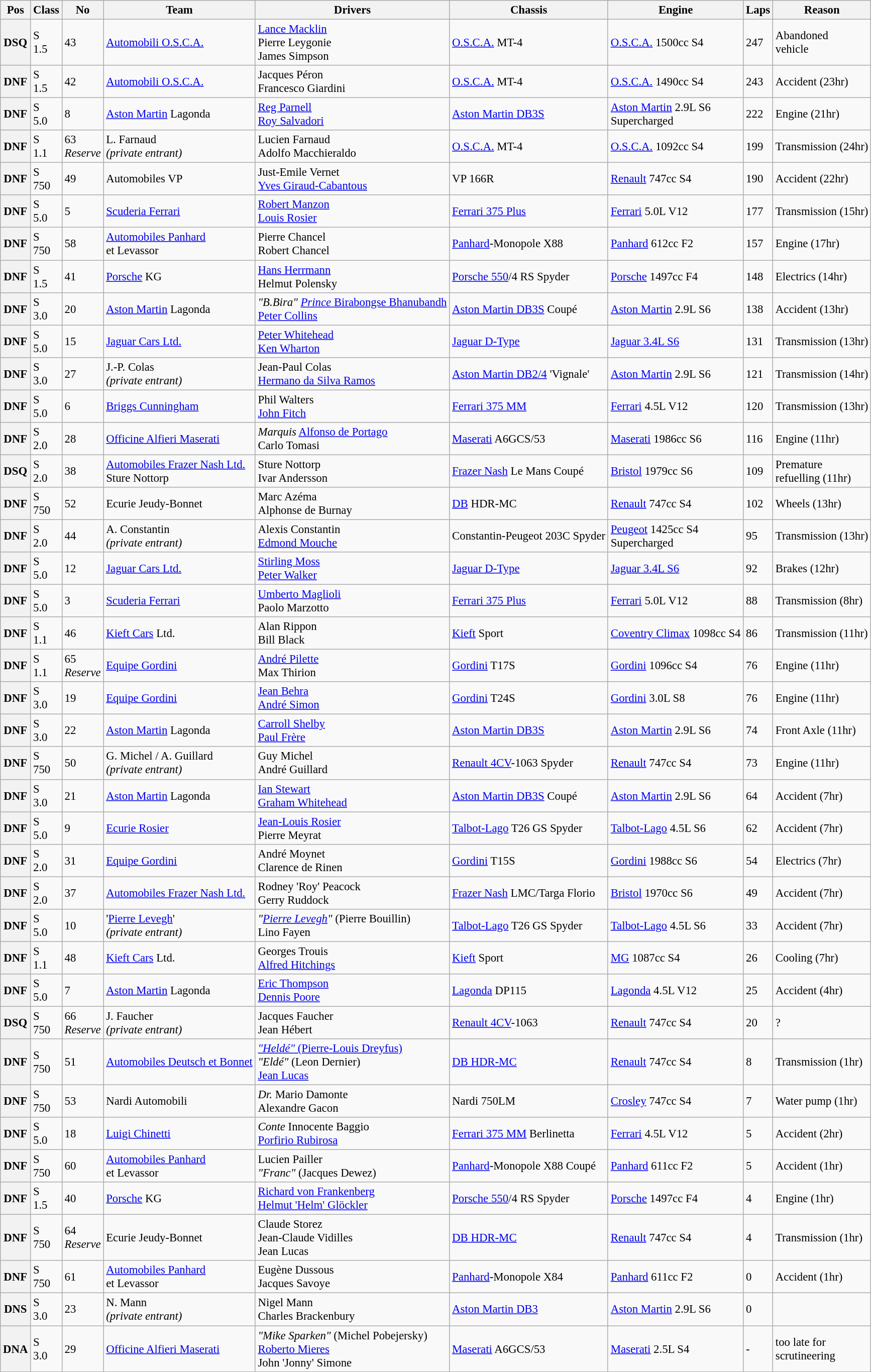<table class="wikitable" style="font-size: 95%;">
<tr>
<th>Pos</th>
<th>Class</th>
<th>No</th>
<th>Team</th>
<th>Drivers</th>
<th>Chassis</th>
<th>Engine</th>
<th>Laps</th>
<th>Reason</th>
</tr>
<tr>
<th>DSQ</th>
<td>S<br>1.5</td>
<td>43</td>
<td> <a href='#'>Automobili O.S.C.A.</a></td>
<td> <a href='#'>Lance Macklin</a><br> Pierre Leygonie<br> James Simpson</td>
<td><a href='#'>O.S.C.A.</a> MT-4</td>
<td><a href='#'>O.S.C.A.</a> 1500cc S4</td>
<td>247</td>
<td>Abandoned<br>  vehicle</td>
</tr>
<tr>
<th>DNF</th>
<td>S<br>1.5</td>
<td>42</td>
<td> <a href='#'>Automobili O.S.C.A.</a></td>
<td> Jacques Péron<br> Francesco Giardini</td>
<td><a href='#'>O.S.C.A.</a> MT-4</td>
<td><a href='#'>O.S.C.A.</a> 1490cc S4</td>
<td>243</td>
<td>Accident (23hr)</td>
</tr>
<tr>
<th>DNF</th>
<td>S<br>5.0</td>
<td>8</td>
<td> <a href='#'>Aston Martin</a> Lagonda</td>
<td> <a href='#'>Reg Parnell</a><br> <a href='#'>Roy Salvadori</a></td>
<td><a href='#'>Aston Martin DB3S</a></td>
<td><a href='#'>Aston Martin</a> 2.9L S6<br> Supercharged</td>
<td>222</td>
<td>Engine (21hr)</td>
</tr>
<tr>
<th>DNF</th>
<td>S<br>1.1</td>
<td>63<br><em>Reserve</em></td>
<td> L. Farnaud<br><em>(private entrant)</em></td>
<td> Lucien Farnaud<br> Adolfo Macchieraldo</td>
<td><a href='#'>O.S.C.A.</a> MT-4</td>
<td><a href='#'>O.S.C.A.</a> 1092cc S4</td>
<td>199</td>
<td>Transmission (24hr)</td>
</tr>
<tr>
<th>DNF</th>
<td>S<br>750</td>
<td>49</td>
<td> Automobiles VP</td>
<td> Just-Emile Vernet<br> <a href='#'>Yves Giraud-Cabantous</a></td>
<td>VP 166R</td>
<td><a href='#'>Renault</a> 747cc S4</td>
<td>190</td>
<td>Accident (22hr)</td>
</tr>
<tr>
<th>DNF</th>
<td>S<br>5.0</td>
<td>5</td>
<td> <a href='#'>Scuderia Ferrari</a></td>
<td> <a href='#'>Robert Manzon</a><br> <a href='#'>Louis Rosier</a></td>
<td><a href='#'>Ferrari 375 Plus</a></td>
<td><a href='#'>Ferrari</a> 5.0L V12</td>
<td>177</td>
<td>Transmission (15hr)</td>
</tr>
<tr>
<th>DNF</th>
<td>S<br>750</td>
<td>58</td>
<td> <a href='#'>Automobiles Panhard</a><br> et Levassor</td>
<td> Pierre Chancel<br> Robert Chancel</td>
<td><a href='#'>Panhard</a>-Monopole X88</td>
<td><a href='#'>Panhard</a> 612cc F2</td>
<td>157</td>
<td>Engine (17hr)</td>
</tr>
<tr>
<th>DNF</th>
<td>S<br>1.5</td>
<td>41</td>
<td> <a href='#'>Porsche</a> KG</td>
<td> <a href='#'>Hans Herrmann</a><br> Helmut Polensky</td>
<td><a href='#'>Porsche 550</a>/4 RS Spyder</td>
<td><a href='#'>Porsche</a> 1497cc F4</td>
<td>148</td>
<td>Electrics (14hr)</td>
</tr>
<tr>
<th>DNF</th>
<td>S<br>3.0</td>
<td>20</td>
<td> <a href='#'>Aston Martin</a> Lagonda</td>
<td> <em>"B.Bira"</em> <a href='#'><em>Prince</em> Birabongse Bhanubandh</a><br> <a href='#'>Peter Collins</a></td>
<td><a href='#'>Aston Martin DB3S</a> Coupé</td>
<td><a href='#'>Aston Martin</a> 2.9L S6</td>
<td>138</td>
<td>Accident (13hr)</td>
</tr>
<tr>
<th>DNF</th>
<td>S<br>5.0</td>
<td>15</td>
<td> <a href='#'>Jaguar Cars Ltd.</a></td>
<td> <a href='#'>Peter Whitehead</a><br> <a href='#'>Ken Wharton</a></td>
<td><a href='#'>Jaguar D-Type</a></td>
<td><a href='#'>Jaguar 3.4L S6</a></td>
<td>131</td>
<td>Transmission (13hr)</td>
</tr>
<tr>
<th>DNF</th>
<td>S<br>3.0</td>
<td>27</td>
<td> J.-P. Colas<br><em>(private entrant)</em></td>
<td> Jean-Paul Colas<br> <a href='#'>Hermano da Silva Ramos</a></td>
<td><a href='#'>Aston Martin DB2/4</a> 'Vignale'</td>
<td><a href='#'>Aston Martin</a> 2.9L S6</td>
<td>121</td>
<td>Transmission (14hr)</td>
</tr>
<tr>
<th>DNF</th>
<td>S<br>5.0</td>
<td>6</td>
<td> <a href='#'>Briggs Cunningham</a></td>
<td> Phil Walters<br> <a href='#'>John Fitch</a></td>
<td><a href='#'>Ferrari 375 MM</a></td>
<td><a href='#'>Ferrari</a> 4.5L V12</td>
<td>120</td>
<td>Transmission (13hr)</td>
</tr>
<tr>
<th>DNF</th>
<td>S<br>2.0</td>
<td>28</td>
<td> <a href='#'>Officine Alfieri Maserati</a></td>
<td> <em>Marquis</em> <a href='#'>Alfonso de Portago</a><br> Carlo Tomasi</td>
<td><a href='#'>Maserati</a> A6GCS/53</td>
<td><a href='#'>Maserati</a> 1986cc S6</td>
<td>116</td>
<td>Engine (11hr)</td>
</tr>
<tr>
<th>DSQ</th>
<td>S<br>2.0</td>
<td>38</td>
<td> <a href='#'>Automobiles Frazer Nash Ltd.</a><br> Sture Nottorp</td>
<td> Sture Nottorp<br> Ivar Andersson</td>
<td><a href='#'>Frazer Nash</a> Le Mans Coupé</td>
<td><a href='#'>Bristol</a> 1979cc S6</td>
<td>109</td>
<td>Premature<br> refuelling (11hr)</td>
</tr>
<tr>
<th>DNF</th>
<td>S<br>750</td>
<td>52</td>
<td> Ecurie Jeudy-Bonnet</td>
<td> Marc Azéma<br> Alphonse de Burnay</td>
<td><a href='#'>DB</a> HDR-MC</td>
<td><a href='#'>Renault</a> 747cc S4</td>
<td>102</td>
<td>Wheels (13hr)</td>
</tr>
<tr>
<th>DNF</th>
<td>S<br>2.0</td>
<td>44</td>
<td> A. Constantin<br><em>(private entrant)</em></td>
<td> Alexis Constantin <br> <a href='#'>Edmond Mouche</a></td>
<td>Constantin-Peugeot 203C Spyder</td>
<td><a href='#'>Peugeot</a> 1425cc S4<br>  Supercharged</td>
<td>95</td>
<td>Transmission (13hr)</td>
</tr>
<tr>
<th>DNF</th>
<td>S<br>5.0</td>
<td>12</td>
<td> <a href='#'>Jaguar Cars Ltd.</a></td>
<td> <a href='#'>Stirling Moss</a><br> <a href='#'>Peter Walker</a></td>
<td><a href='#'>Jaguar D-Type</a></td>
<td><a href='#'>Jaguar 3.4L S6</a></td>
<td>92</td>
<td>Brakes (12hr)</td>
</tr>
<tr>
<th>DNF</th>
<td>S<br>5.0</td>
<td>3</td>
<td> <a href='#'>Scuderia Ferrari</a></td>
<td> <a href='#'>Umberto Maglioli</a><br> Paolo Marzotto</td>
<td><a href='#'>Ferrari 375 Plus</a></td>
<td><a href='#'>Ferrari</a> 5.0L V12</td>
<td>88</td>
<td>Transmission (8hr)</td>
</tr>
<tr>
<th>DNF</th>
<td>S<br>1.1</td>
<td>46</td>
<td> <a href='#'>Kieft Cars</a> Ltd.</td>
<td> Alan Rippon<br> Bill Black</td>
<td><a href='#'>Kieft</a> Sport</td>
<td><a href='#'>Coventry Climax</a> 1098cc S4</td>
<td>86</td>
<td>Transmission (11hr)</td>
</tr>
<tr>
<th>DNF</th>
<td>S<br>1.1</td>
<td>65<br><em>Reserve</em></td>
<td> <a href='#'>Equipe Gordini</a></td>
<td> <a href='#'>André Pilette</a><br> Max Thirion</td>
<td><a href='#'>Gordini</a> T17S</td>
<td><a href='#'>Gordini</a> 1096cc S4</td>
<td>76</td>
<td>Engine (11hr)</td>
</tr>
<tr>
<th>DNF</th>
<td>S<br>3.0</td>
<td>19</td>
<td> <a href='#'>Equipe Gordini</a></td>
<td> <a href='#'>Jean Behra</a><br> <a href='#'>André Simon</a></td>
<td><a href='#'>Gordini</a> T24S</td>
<td><a href='#'>Gordini</a> 3.0L S8</td>
<td>76</td>
<td>Engine (11hr)</td>
</tr>
<tr>
<th>DNF</th>
<td>S<br>3.0</td>
<td>22</td>
<td> <a href='#'>Aston Martin</a> Lagonda</td>
<td> <a href='#'>Carroll Shelby</a><br> <a href='#'>Paul Frère</a></td>
<td><a href='#'>Aston Martin DB3S</a></td>
<td><a href='#'>Aston Martin</a> 2.9L S6</td>
<td>74</td>
<td>Front Axle (11hr)</td>
</tr>
<tr>
<th>DNF</th>
<td>S<br>750</td>
<td>50</td>
<td> G. Michel / A. Guillard<br><em>(private entrant)</em></td>
<td> Guy Michel<br> André Guillard</td>
<td><a href='#'>Renault 4CV</a>-1063 Spyder</td>
<td><a href='#'>Renault</a> 747cc S4</td>
<td>73</td>
<td>Engine (11hr)</td>
</tr>
<tr>
<th>DNF</th>
<td>S<br>3.0</td>
<td>21</td>
<td> <a href='#'>Aston Martin</a> Lagonda</td>
<td> <a href='#'>Ian Stewart</a><br> <a href='#'>Graham Whitehead</a></td>
<td><a href='#'>Aston Martin DB3S</a> Coupé</td>
<td><a href='#'>Aston Martin</a> 2.9L S6</td>
<td>64</td>
<td>Accident (7hr)</td>
</tr>
<tr>
<th>DNF</th>
<td>S<br>5.0</td>
<td>9</td>
<td> <a href='#'>Ecurie Rosier</a></td>
<td> <a href='#'>Jean-Louis Rosier</a><br> Pierre Meyrat</td>
<td><a href='#'>Talbot-Lago</a> T26 GS Spyder</td>
<td><a href='#'>Talbot-Lago</a> 4.5L S6</td>
<td>62</td>
<td>Accident (7hr)</td>
</tr>
<tr>
<th>DNF</th>
<td>S<br>2.0</td>
<td>31</td>
<td> <a href='#'>Equipe Gordini</a></td>
<td> André Moynet<br> Clarence de Rinen</td>
<td><a href='#'>Gordini</a> T15S</td>
<td><a href='#'>Gordini</a> 1988cc S6</td>
<td>54</td>
<td>Electrics (7hr)</td>
</tr>
<tr>
<th>DNF</th>
<td>S<br>2.0</td>
<td>37</td>
<td> <a href='#'>Automobiles Frazer Nash Ltd.</a></td>
<td> Rodney 'Roy' Peacock<br> Gerry Ruddock</td>
<td><a href='#'>Frazer Nash</a> LMC/Targa Florio</td>
<td><a href='#'>Bristol</a> 1970cc S6</td>
<td>49</td>
<td>Accident (7hr)</td>
</tr>
<tr>
<th>DNF</th>
<td>S<br>5.0</td>
<td>10</td>
<td> '<a href='#'>Pierre Levegh</a>'<br><em>(private entrant)</em></td>
<td> <em>"<a href='#'>Pierre Levegh</a>"</em> (Pierre Bouillin)<br> Lino Fayen</td>
<td><a href='#'>Talbot-Lago</a> T26 GS Spyder</td>
<td><a href='#'>Talbot-Lago</a> 4.5L S6</td>
<td>33</td>
<td>Accident (7hr)</td>
</tr>
<tr>
<th>DNF</th>
<td>S<br>1.1</td>
<td>48</td>
<td> <a href='#'>Kieft Cars</a> Ltd.</td>
<td> Georges Trouis<br> <a href='#'>Alfred Hitchings</a></td>
<td><a href='#'>Kieft</a> Sport</td>
<td><a href='#'>MG</a> 1087cc S4</td>
<td>26</td>
<td>Cooling (7hr)</td>
</tr>
<tr>
<th>DNF</th>
<td>S<br>5.0</td>
<td>7</td>
<td> <a href='#'>Aston Martin</a> Lagonda</td>
<td> <a href='#'>Eric Thompson</a><br> <a href='#'>Dennis Poore</a></td>
<td><a href='#'>Lagonda</a> DP115</td>
<td><a href='#'>Lagonda</a> 4.5L V12</td>
<td>25</td>
<td>Accident (4hr)</td>
</tr>
<tr>
<th>DSQ</th>
<td>S<br>750</td>
<td>66<br><em>Reserve</em></td>
<td> J. Faucher<br><em>(private entrant)</em></td>
<td> Jacques Faucher<br> Jean Hébert</td>
<td><a href='#'>Renault 4CV</a>-1063</td>
<td><a href='#'>Renault</a> 747cc S4</td>
<td>20</td>
<td>?</td>
</tr>
<tr>
<th>DNF</th>
<td>S<br>750</td>
<td>51</td>
<td> <a href='#'>Automobiles Deutsch et Bonnet</a></td>
<td> <a href='#'><em>"Heldé"</em> (Pierre-Louis Dreyfus)</a><br> <em>"Eldé"</em> (Leon Dernier)<br> <a href='#'>Jean Lucas</a></td>
<td><a href='#'>DB HDR-MC</a></td>
<td><a href='#'>Renault</a> 747cc S4</td>
<td>8</td>
<td>Transmission (1hr)</td>
</tr>
<tr>
<th>DNF</th>
<td>S<br>750</td>
<td>53</td>
<td> Nardi Automobili</td>
<td> <em>Dr.</em> Mario Damonte<br> Alexandre Gacon</td>
<td>Nardi 750LM</td>
<td><a href='#'>Crosley</a> 747cc S4</td>
<td>7</td>
<td>Water pump (1hr)</td>
</tr>
<tr>
<th>DNF</th>
<td>S<br>5.0</td>
<td>18</td>
<td> <a href='#'>Luigi Chinetti</a></td>
<td> <em>Conte</em> Innocente Baggio<br> <a href='#'>Porfirio Rubirosa</a></td>
<td><a href='#'>Ferrari 375 MM</a> Berlinetta</td>
<td><a href='#'>Ferrari</a> 4.5L V12</td>
<td>5</td>
<td>Accident (2hr)</td>
</tr>
<tr>
<th>DNF</th>
<td>S<br>750</td>
<td>60</td>
<td> <a href='#'>Automobiles Panhard</a><br> et Levassor</td>
<td> Lucien Pailler<br> <em>"Franc"</em> (Jacques Dewez)</td>
<td><a href='#'>Panhard</a>-Monopole X88 Coupé</td>
<td><a href='#'>Panhard</a> 611cc F2</td>
<td>5</td>
<td>Accident (1hr)</td>
</tr>
<tr>
<th>DNF</th>
<td>S<br>1.5</td>
<td>40</td>
<td> <a href='#'>Porsche</a> KG</td>
<td> <a href='#'>Richard von Frankenberg</a><br> <a href='#'>Helmut 'Helm' Glöckler</a></td>
<td><a href='#'>Porsche 550</a>/4 RS Spyder</td>
<td><a href='#'>Porsche</a> 1497cc F4</td>
<td>4</td>
<td>Engine (1hr)</td>
</tr>
<tr>
<th>DNF</th>
<td>S<br>750</td>
<td>64<br><em>Reserve</em></td>
<td> Ecurie Jeudy-Bonnet</td>
<td> Claude Storez<br> Jean-Claude Vidilles<br> Jean Lucas</td>
<td><a href='#'>DB HDR-MC</a></td>
<td><a href='#'>Renault</a> 747cc S4</td>
<td>4</td>
<td>Transmission (1hr)</td>
</tr>
<tr>
<th>DNF</th>
<td>S<br>750</td>
<td>61</td>
<td> <a href='#'>Automobiles Panhard</a><br> et Levassor</td>
<td> Eugène Dussous<br> Jacques Savoye</td>
<td><a href='#'>Panhard</a>-Monopole X84</td>
<td><a href='#'>Panhard</a> 611cc F2</td>
<td>0</td>
<td>Accident (1hr)</td>
</tr>
<tr>
<th>DNS</th>
<td>S<br>3.0</td>
<td>23</td>
<td> N. Mann<br><em>(private entrant)</em></td>
<td> Nigel Mann<br> Charles Brackenbury</td>
<td><a href='#'>Aston Martin DB3</a></td>
<td><a href='#'>Aston Martin</a> 2.9L S6</td>
<td>0</td>
<td></td>
</tr>
<tr>
<th>DNA</th>
<td>S<br>3.0</td>
<td>29</td>
<td> <a href='#'>Officine Alfieri Maserati</a></td>
<td> <em>"Mike Sparken"</em> (Michel Pobejersky)<br> <a href='#'>Roberto Mieres</a><br> John 'Jonny' Simone</td>
<td><a href='#'>Maserati</a> A6GCS/53</td>
<td><a href='#'>Maserati</a> 2.5L S4</td>
<td>-</td>
<td>too late for<br>scrutineering</td>
</tr>
</table>
